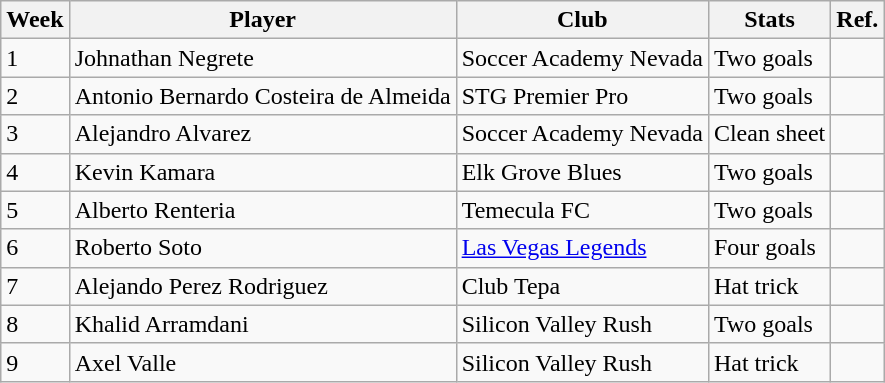<table class="wikitable">
<tr>
<th>Week</th>
<th>Player</th>
<th>Club</th>
<th>Stats</th>
<th>Ref.</th>
</tr>
<tr>
<td>1</td>
<td> Johnathan Negrete</td>
<td>Soccer Academy Nevada</td>
<td>Two goals</td>
<td></td>
</tr>
<tr>
<td>2</td>
<td> Antonio Bernardo Costeira de Almeida</td>
<td>STG Premier Pro</td>
<td>Two goals</td>
<td></td>
</tr>
<tr>
<td>3</td>
<td> Alejandro Alvarez</td>
<td>Soccer Academy Nevada</td>
<td>Clean sheet</td>
<td></td>
</tr>
<tr>
<td>4</td>
<td> Kevin Kamara</td>
<td>Elk Grove Blues</td>
<td>Two goals</td>
<td></td>
</tr>
<tr>
<td>5</td>
<td> Alberto Renteria</td>
<td>Temecula FC</td>
<td>Two goals</td>
<td></td>
</tr>
<tr>
<td>6</td>
<td> Roberto Soto</td>
<td><a href='#'>Las Vegas Legends</a></td>
<td>Four goals</td>
<td></td>
</tr>
<tr>
<td>7</td>
<td> Alejando Perez Rodriguez</td>
<td>Club Tepa</td>
<td>Hat trick</td>
<td></td>
</tr>
<tr>
<td>8</td>
<td> Khalid Arramdani</td>
<td>Silicon Valley Rush</td>
<td>Two goals</td>
<td></td>
</tr>
<tr>
<td>9</td>
<td> Axel Valle</td>
<td>Silicon Valley Rush</td>
<td>Hat trick</td>
<td></td>
</tr>
</table>
